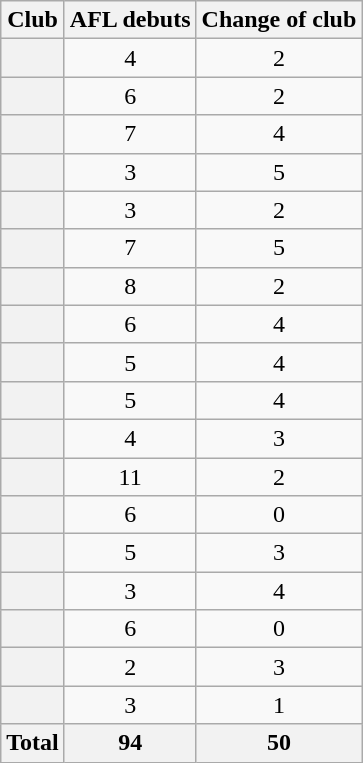<table class="wikitable plainrowheaders sortable" style="text-align:center;">
<tr>
<th scope="col">Club</th>
<th scope="col">AFL debuts</th>
<th scope="col">Change of club</th>
</tr>
<tr>
<th scope="row"></th>
<td>4</td>
<td>2</td>
</tr>
<tr>
<th scope="row"></th>
<td>6</td>
<td>2</td>
</tr>
<tr>
<th scope="row"></th>
<td>7</td>
<td>4</td>
</tr>
<tr>
<th scope="row"></th>
<td>3</td>
<td>5</td>
</tr>
<tr>
<th scope="row"></th>
<td>3</td>
<td>2</td>
</tr>
<tr>
<th scope="row"></th>
<td>7</td>
<td>5</td>
</tr>
<tr>
<th scope="row"></th>
<td>8</td>
<td>2</td>
</tr>
<tr>
<th scope="row"></th>
<td>6</td>
<td>4</td>
</tr>
<tr>
<th scope="row"></th>
<td>5</td>
<td>4</td>
</tr>
<tr>
<th scope="row"></th>
<td>5</td>
<td>4</td>
</tr>
<tr>
<th scope="row"></th>
<td>4</td>
<td>3</td>
</tr>
<tr>
<th scope="row"></th>
<td>11</td>
<td>2</td>
</tr>
<tr>
<th scope="row"></th>
<td>6</td>
<td>0</td>
</tr>
<tr>
<th scope="row"></th>
<td>5</td>
<td>3</td>
</tr>
<tr>
<th scope="row"></th>
<td>3</td>
<td>4</td>
</tr>
<tr>
<th scope="row"></th>
<td>6</td>
<td>0</td>
</tr>
<tr>
<th scope="row"></th>
<td>2</td>
<td>3</td>
</tr>
<tr>
<th scope="row"></th>
<td>3</td>
<td>1</td>
</tr>
<tr class="sortbottom">
<th>Total</th>
<th>94</th>
<th>50</th>
</tr>
</table>
